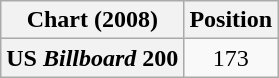<table class="wikitable plainrowheaders" style="text-align:center">
<tr>
<th scope="col">Chart (2008)</th>
<th scope="col">Position</th>
</tr>
<tr>
<th scope="row">US <em>Billboard</em> 200</th>
<td>173</td>
</tr>
</table>
